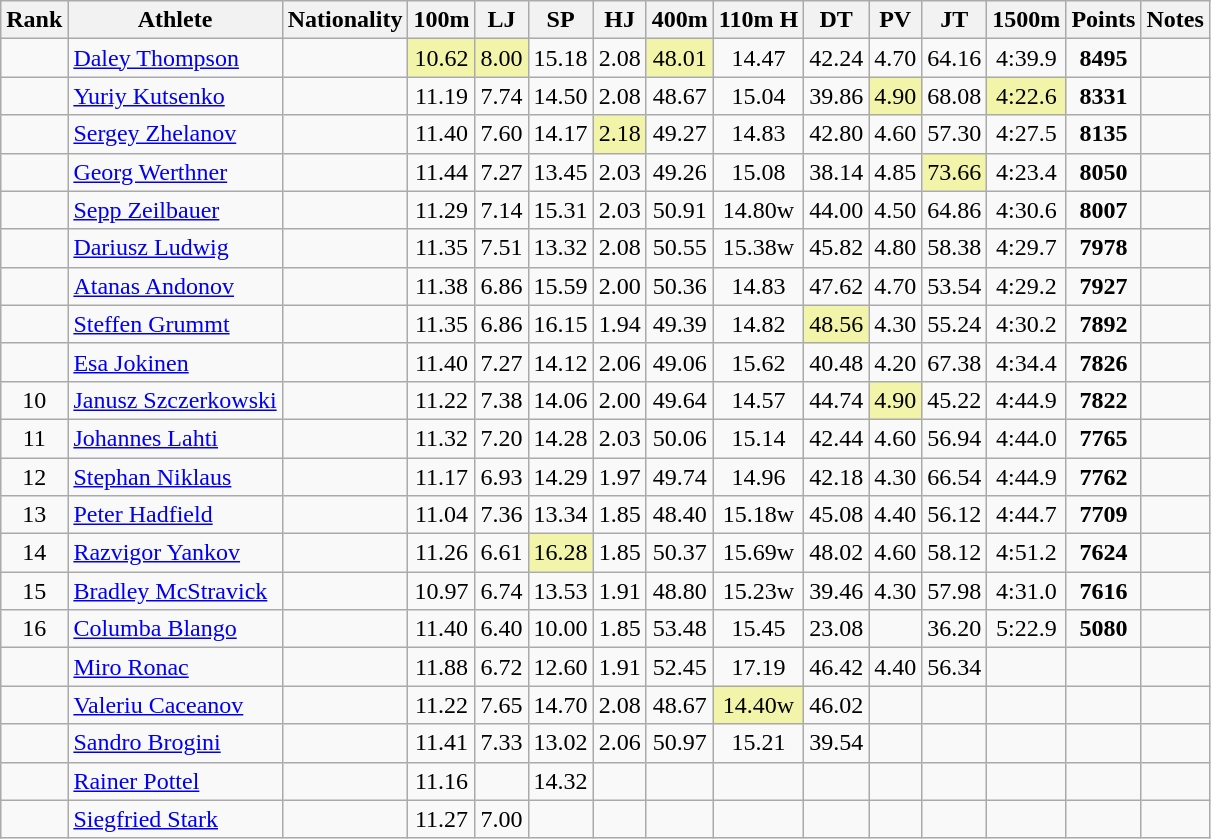<table class="wikitable sortable" style=" text-align:center;">
<tr>
<th>Rank</th>
<th>Athlete</th>
<th>Nationality</th>
<th>100m</th>
<th>LJ</th>
<th>SP</th>
<th>HJ</th>
<th>400m</th>
<th>110m H</th>
<th>DT</th>
<th>PV</th>
<th>JT</th>
<th>1500m</th>
<th>Points</th>
<th>Notes</th>
</tr>
<tr>
<td></td>
<td align=left><a href='#'>Daley Thompson</a></td>
<td align=left></td>
<td bgcolor=#F2F5A9>10.62</td>
<td bgcolor=#F2F5A9>8.00</td>
<td>15.18</td>
<td>2.08</td>
<td bgcolor=#F2F5A9>48.01</td>
<td>14.47</td>
<td>42.24</td>
<td>4.70</td>
<td>64.16</td>
<td>4:39.9</td>
<td><strong>8495</strong></td>
<td></td>
</tr>
<tr>
<td></td>
<td align=left><a href='#'>Yuriy Kutsenko</a></td>
<td align=left></td>
<td>11.19</td>
<td>7.74</td>
<td>14.50</td>
<td>2.08</td>
<td>48.67</td>
<td>15.04</td>
<td>39.86</td>
<td bgcolor=#F2F5A9>4.90</td>
<td>68.08</td>
<td bgcolor=#F2F5A9>4:22.6</td>
<td><strong>8331</strong></td>
<td></td>
</tr>
<tr>
<td></td>
<td align=left><a href='#'>Sergey Zhelanov</a></td>
<td align=left></td>
<td>11.40</td>
<td>7.60</td>
<td>14.17</td>
<td bgcolor=#F2F5A9>2.18</td>
<td>49.27</td>
<td>14.83</td>
<td>42.80</td>
<td>4.60</td>
<td>57.30</td>
<td>4:27.5</td>
<td><strong>8135 </strong></td>
<td></td>
</tr>
<tr>
<td></td>
<td align=left><a href='#'>Georg Werthner</a></td>
<td align=left></td>
<td>11.44</td>
<td>7.27</td>
<td>13.45</td>
<td>2.03</td>
<td>49.26</td>
<td>15.08</td>
<td>38.14</td>
<td>4.85</td>
<td bgcolor=#F2F5A9>73.66</td>
<td>4:23.4</td>
<td><strong>8050</strong></td>
<td></td>
</tr>
<tr>
<td></td>
<td align=left><a href='#'>Sepp Zeilbauer</a></td>
<td align=left></td>
<td>11.29</td>
<td>7.14</td>
<td>15.31</td>
<td>2.03</td>
<td>50.91</td>
<td>14.80w</td>
<td>44.00</td>
<td>4.50</td>
<td>64.86</td>
<td>4:30.6</td>
<td><strong>8007</strong></td>
<td></td>
</tr>
<tr>
<td></td>
<td align=left><a href='#'>Dariusz Ludwig</a></td>
<td align=left></td>
<td>11.35</td>
<td>7.51</td>
<td>13.32</td>
<td>2.08</td>
<td>50.55</td>
<td>15.38w</td>
<td>45.82</td>
<td>4.80</td>
<td>58.38</td>
<td>4:29.7</td>
<td><strong>7978</strong></td>
<td></td>
</tr>
<tr>
<td></td>
<td align=left><a href='#'>Atanas Andonov</a></td>
<td align=left></td>
<td>11.38</td>
<td>6.86</td>
<td>15.59</td>
<td>2.00</td>
<td>50.36</td>
<td>14.83</td>
<td>47.62</td>
<td>4.70</td>
<td>53.54</td>
<td>4:29.2</td>
<td><strong>7927</strong></td>
<td></td>
</tr>
<tr>
<td></td>
<td align=left><a href='#'>Steffen Grummt</a></td>
<td align=left></td>
<td>11.35</td>
<td>6.86</td>
<td>16.15</td>
<td>1.94</td>
<td>49.39</td>
<td>14.82</td>
<td bgcolor=#F2F5A9>48.56</td>
<td>4.30</td>
<td>55.24</td>
<td>4:30.2</td>
<td><strong>7892</strong></td>
<td></td>
</tr>
<tr>
<td></td>
<td align=left><a href='#'>Esa Jokinen</a></td>
<td align=left></td>
<td>11.40</td>
<td>7.27</td>
<td>14.12</td>
<td>2.06</td>
<td>49.06</td>
<td>15.62</td>
<td>40.48</td>
<td>4.20</td>
<td>67.38</td>
<td>4:34.4</td>
<td><strong>7826</strong></td>
<td></td>
</tr>
<tr>
<td>10</td>
<td align=left><a href='#'>Janusz Szczerkowski</a></td>
<td align=left></td>
<td>11.22</td>
<td>7.38</td>
<td>14.06</td>
<td>2.00</td>
<td>49.64</td>
<td>14.57</td>
<td>44.74</td>
<td bgcolor=#F2F5A9>4.90</td>
<td>45.22</td>
<td>4:44.9</td>
<td><strong>7822</strong></td>
<td></td>
</tr>
<tr>
<td>11</td>
<td align=left><a href='#'>Johannes Lahti</a></td>
<td align=left></td>
<td>11.32</td>
<td>7.20</td>
<td>14.28</td>
<td>2.03</td>
<td>50.06</td>
<td>15.14</td>
<td>42.44</td>
<td>4.60</td>
<td>56.94</td>
<td>4:44.0</td>
<td><strong>7765</strong></td>
<td></td>
</tr>
<tr>
<td>12</td>
<td align=left><a href='#'>Stephan Niklaus</a></td>
<td align=left></td>
<td>11.17</td>
<td>6.93</td>
<td>14.29</td>
<td>1.97</td>
<td>49.74</td>
<td>14.96</td>
<td>42.18</td>
<td>4.30</td>
<td>66.54</td>
<td>4:44.9</td>
<td><strong>7762</strong></td>
<td></td>
</tr>
<tr>
<td>13</td>
<td align=left><a href='#'>Peter Hadfield</a></td>
<td align=left></td>
<td>11.04</td>
<td>7.36</td>
<td>13.34</td>
<td>1.85</td>
<td>48.40</td>
<td>15.18w</td>
<td>45.08</td>
<td>4.40</td>
<td>56.12</td>
<td>4:44.7</td>
<td><strong>7709</strong></td>
<td></td>
</tr>
<tr>
<td>14</td>
<td align=left><a href='#'>Razvigor Yankov</a></td>
<td align=left></td>
<td>11.26</td>
<td>6.61</td>
<td bgcolor=#F2F5A9>16.28</td>
<td>1.85</td>
<td>50.37</td>
<td>15.69w</td>
<td>48.02</td>
<td>4.60</td>
<td>58.12</td>
<td>4:51.2</td>
<td><strong>7624</strong></td>
<td></td>
</tr>
<tr>
<td>15</td>
<td align=left><a href='#'>Bradley McStravick</a></td>
<td align=left></td>
<td>10.97</td>
<td>6.74</td>
<td>13.53</td>
<td>1.91</td>
<td>48.80</td>
<td>15.23w</td>
<td>39.46</td>
<td>4.30</td>
<td>57.98</td>
<td>4:31.0</td>
<td><strong>7616</strong></td>
<td></td>
</tr>
<tr>
<td>16</td>
<td align=left><a href='#'>Columba Blango</a></td>
<td align=left></td>
<td>11.40</td>
<td>6.40</td>
<td>10.00</td>
<td>1.85</td>
<td>53.48</td>
<td>15.45</td>
<td>23.08</td>
<td></td>
<td>36.20</td>
<td>5:22.9</td>
<td><strong>5080</strong></td>
<td></td>
</tr>
<tr>
<td></td>
<td align=left><a href='#'>Miro Ronac</a></td>
<td align=left></td>
<td>11.88</td>
<td>6.72</td>
<td>12.60</td>
<td>1.91</td>
<td>52.45</td>
<td>17.19</td>
<td>46.42</td>
<td>4.40</td>
<td>56.34</td>
<td></td>
<td><strong></strong></td>
<td></td>
</tr>
<tr>
<td></td>
<td align=left><a href='#'>Valeriu Caceanov</a></td>
<td align=left></td>
<td>11.22</td>
<td>7.65</td>
<td>14.70</td>
<td>2.08</td>
<td>48.67</td>
<td bgcolor=#F2F5A9>14.40w</td>
<td>46.02</td>
<td></td>
<td></td>
<td></td>
<td><strong></strong></td>
<td></td>
</tr>
<tr>
<td></td>
<td align=left><a href='#'>Sandro Brogini</a></td>
<td align=left></td>
<td>11.41</td>
<td>7.33</td>
<td>13.02</td>
<td>2.06</td>
<td>50.97</td>
<td>15.21</td>
<td>39.54</td>
<td></td>
<td></td>
<td></td>
<td><strong></strong></td>
<td></td>
</tr>
<tr>
<td></td>
<td align=left><a href='#'>Rainer Pottel</a></td>
<td align=left></td>
<td>11.16</td>
<td></td>
<td>14.32</td>
<td></td>
<td></td>
<td></td>
<td></td>
<td></td>
<td></td>
<td></td>
<td><strong></strong></td>
<td></td>
</tr>
<tr>
<td></td>
<td align=left><a href='#'>Siegfried Stark</a></td>
<td align=left></td>
<td>11.27</td>
<td>7.00</td>
<td></td>
<td></td>
<td></td>
<td></td>
<td></td>
<td></td>
<td></td>
<td></td>
<td><strong></strong></td>
<td></td>
</tr>
</table>
